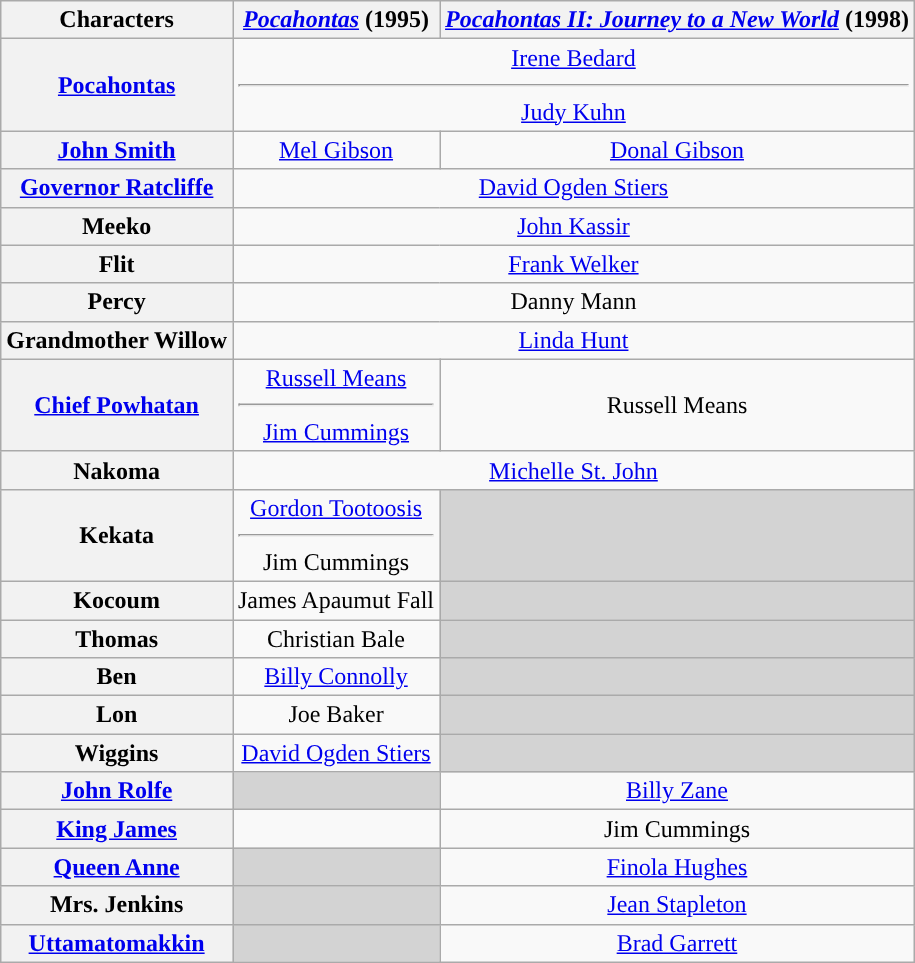<table class="wikitable" style="text-align:center;">
<tr>
<th>Characters</th>
<th><em><a href='#'>Pocahontas</a></em> (1995)</th>
<th><em><a href='#'>Pocahontas II: Journey to a New World</a></em> (1998)</th>
</tr>
<tr>
<th><a href='#'>Pocahontas</a></th>
<td colspan="2"><a href='#'>Irene Bedard</a><hr><a href='#'>Judy Kuhn</a></td>
</tr>
<tr>
<th><a href='#'>John Smith</a></th>
<td><a href='#'>Mel Gibson</a></td>
<td><a href='#'>Donal Gibson</a></td>
</tr>
<tr>
<th><a href='#'>Governor Ratcliffe</a></th>
<td colspan="2"><a href='#'>David Ogden Stiers</a></td>
</tr>
<tr>
<th>Meeko</th>
<td colspan="2"><a href='#'>John Kassir</a></td>
</tr>
<tr>
<th>Flit</th>
<td colspan="2"><a href='#'>Frank Welker</a></td>
</tr>
<tr>
<th>Percy</th>
<td colspan="2">Danny Mann</td>
</tr>
<tr>
<th>Grandmother Willow</th>
<td colspan="2"><a href='#'>Linda Hunt</a></td>
</tr>
<tr>
<th><a href='#'>Chief Powhatan</a></th>
<td><a href='#'>Russell Means</a><hr><a href='#'>Jim Cummings</a></td>
<td>Russell Means</td>
</tr>
<tr>
<th>Nakoma</th>
<td colspan="2"><a href='#'>Michelle St. John</a></td>
</tr>
<tr>
<th>Kekata</th>
<td><a href='#'>Gordon Tootoosis</a><hr>Jim Cummings</td>
<td style="background-color:#D3D3D3;"></td>
</tr>
<tr>
<th>Kocoum</th>
<td>James Apaumut Fall</td>
<td style="background-color:#D3D3D3;"></td>
</tr>
<tr>
<th>Thomas</th>
<td>Christian Bale</td>
<td style="background-color:#D3D3D3;"></td>
</tr>
<tr>
<th>Ben</th>
<td><a href='#'>Billy Connolly</a></td>
<td style="background-color:#D3D3D3;"></td>
</tr>
<tr>
<th>Lon</th>
<td>Joe Baker</td>
<td style="background-color:#D3D3D3;"></td>
</tr>
<tr>
<th>Wiggins</th>
<td><a href='#'>David Ogden Stiers</a></td>
<td style="background-color:#D3D3D3;"></td>
</tr>
<tr>
<th><a href='#'>John Rolfe</a></th>
<td style="background-color:#D3D3D3;"></td>
<td><a href='#'>Billy Zane</a></td>
</tr>
<tr>
<th><a href='#'>King James</a></th>
<td></td>
<td>Jim Cummings</td>
</tr>
<tr>
<th><a href='#'>Queen Anne</a></th>
<td style="background-color:#D3D3D3;"></td>
<td><a href='#'>Finola Hughes</a></td>
</tr>
<tr>
<th>Mrs. Jenkins</th>
<td style="background-color:#D3D3D3;"></td>
<td><a href='#'>Jean Stapleton</a></td>
</tr>
<tr>
<th><a href='#'>Uttamatomakkin</a></th>
<td style="background-color:#D3D3D3;"></td>
<td><a href='#'>Brad Garrett</a></td>
</tr>
</table>
